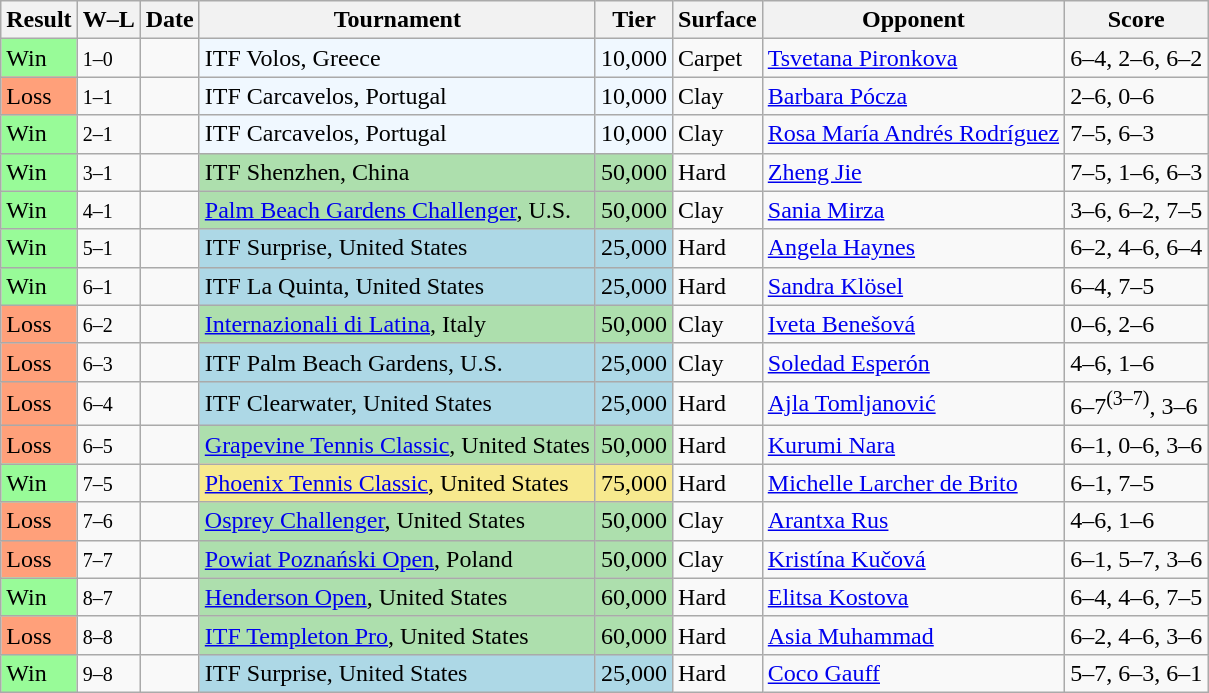<table class="sortable wikitable">
<tr>
<th>Result</th>
<th class="unsortable">W–L</th>
<th>Date</th>
<th>Tournament</th>
<th>Tier</th>
<th>Surface</th>
<th>Opponent</th>
<th class="unsortable">Score</th>
</tr>
<tr>
<td bgcolor="98FB98">Win</td>
<td><small>1–0</small></td>
<td></td>
<td bgcolor="#f0f8ff">ITF Volos, Greece</td>
<td bgcolor="#f0f8ff">10,000</td>
<td>Carpet</td>
<td> <a href='#'>Tsvetana Pironkova</a></td>
<td>6–4, 2–6, 6–2</td>
</tr>
<tr>
<td bgcolor="FFA07A">Loss</td>
<td><small>1–1</small></td>
<td></td>
<td bgcolor="#f0f8ff">ITF Carcavelos, Portugal</td>
<td bgcolor="#f0f8ff">10,000</td>
<td>Clay</td>
<td> <a href='#'>Barbara Pócza</a></td>
<td>2–6, 0–6</td>
</tr>
<tr>
<td bgcolor="98FB98">Win</td>
<td><small>2–1</small></td>
<td></td>
<td bgcolor="#f0f8ff">ITF Carcavelos, Portugal</td>
<td bgcolor="#f0f8ff">10,000</td>
<td>Clay</td>
<td> <a href='#'>Rosa María Andrés Rodríguez</a></td>
<td>7–5, 6–3</td>
</tr>
<tr>
<td bgcolor="98FB98">Win</td>
<td><small>3–1</small></td>
<td></td>
<td bgcolor="#ADDFAD">ITF Shenzhen, China</td>
<td bgcolor="#ADDFAD">50,000</td>
<td>Hard</td>
<td> <a href='#'>Zheng Jie</a></td>
<td>7–5, 1–6, 6–3</td>
</tr>
<tr>
<td bgcolor="98FB98">Win</td>
<td><small>4–1</small></td>
<td><a href='#'></a></td>
<td bgcolor="#ADDFAD"><a href='#'>Palm Beach Gardens Challenger</a>, U.S.</td>
<td bgcolor="#ADDFAD">50,000</td>
<td>Clay</td>
<td> <a href='#'>Sania Mirza</a></td>
<td>3–6, 6–2, 7–5</td>
</tr>
<tr>
<td bgcolor="98FB98">Win</td>
<td><small>5–1</small></td>
<td></td>
<td bgcolor="lightblue">ITF Surprise, United States</td>
<td bgcolor="lightblue">25,000</td>
<td>Hard</td>
<td> <a href='#'>Angela Haynes</a></td>
<td>6–2, 4–6, 6–4</td>
</tr>
<tr>
<td bgcolor="98FB98">Win</td>
<td><small>6–1</small></td>
<td></td>
<td bgcolor="lightblue">ITF La Quinta, United States</td>
<td bgcolor="lightblue">25,000</td>
<td>Hard</td>
<td> <a href='#'>Sandra Klösel</a></td>
<td>6–4, 7–5</td>
</tr>
<tr>
<td bgcolor="FFA07A">Loss</td>
<td><small>6–2</small></td>
<td></td>
<td bgcolor="#ADDFAD"><a href='#'>Internazionali di Latina</a>, Italy</td>
<td bgcolor="#ADDFAD">50,000</td>
<td>Clay</td>
<td> <a href='#'>Iveta Benešová</a></td>
<td>0–6, 2–6</td>
</tr>
<tr>
<td bgcolor="FFA07A">Loss</td>
<td><small>6–3</small></td>
<td></td>
<td bgcolor="lightblue">ITF Palm Beach Gardens, U.S.</td>
<td bgcolor="lightblue">25,000</td>
<td>Clay</td>
<td> <a href='#'>Soledad Esperón</a></td>
<td>4–6, 1–6</td>
</tr>
<tr>
<td bgcolor="FFA07A">Loss</td>
<td><small>6–4</small></td>
<td></td>
<td bgcolor="lightblue">ITF Clearwater, United States</td>
<td bgcolor="lightblue">25,000</td>
<td>Hard</td>
<td> <a href='#'>Ajla Tomljanović</a></td>
<td>6–7<sup>(3–7)</sup>, 3–6</td>
</tr>
<tr>
<td bgcolor="FFA07A">Loss</td>
<td><small>6–5</small></td>
<td></td>
<td bgcolor="#ADDFAD"><a href='#'>Grapevine Tennis Classic</a>, United States</td>
<td bgcolor="#ADDFAD">50,000</td>
<td>Hard</td>
<td> <a href='#'>Kurumi Nara</a></td>
<td>6–1, 0–6, 3–6</td>
</tr>
<tr>
<td bgcolor="98FB98">Win</td>
<td><small>7–5</small></td>
<td><a href='#'></a></td>
<td bgcolor="#F7E98E"><a href='#'>Phoenix Tennis Classic</a>, United States</td>
<td bgcolor="#F7E98E">75,000</td>
<td>Hard</td>
<td> <a href='#'>Michelle Larcher de Brito</a></td>
<td>6–1, 7–5</td>
</tr>
<tr>
<td bgcolor="FFA07A">Loss</td>
<td><small>7–6</small></td>
<td><a href='#'></a></td>
<td bgcolor="#ADDFAD"><a href='#'>Osprey Challenger</a>, United States</td>
<td bgcolor="#ADDFAD">50,000</td>
<td>Clay</td>
<td> <a href='#'>Arantxa Rus</a></td>
<td>4–6, 1–6</td>
</tr>
<tr>
<td bgcolor="FFA07A">Loss</td>
<td><small>7–7</small></td>
<td><a href='#'></a></td>
<td bgcolor="#ADDFAD"><a href='#'>Powiat Poznański Open</a>, Poland</td>
<td bgcolor="#ADDFAD">50,000</td>
<td>Clay</td>
<td> <a href='#'>Kristína Kučová</a></td>
<td>6–1, 5–7, 3–6</td>
</tr>
<tr>
<td bgcolor="98FB98">Win</td>
<td><small>8–7</small></td>
<td><a href='#'></a></td>
<td style="background:#addfad;"><a href='#'>Henderson Open</a>, United States</td>
<td style="background:#addfad;">60,000</td>
<td>Hard</td>
<td> <a href='#'>Elitsa Kostova</a></td>
<td>6–4, 4–6, 7–5</td>
</tr>
<tr>
<td bgcolor="FFA07A">Loss</td>
<td><small>8–8</small></td>
<td><a href='#'></a></td>
<td bgcolor="#ADDFAD"><a href='#'>ITF Templeton Pro</a>, United States</td>
<td bgcolor="#ADDFAD">60,000</td>
<td>Hard</td>
<td> <a href='#'>Asia Muhammad</a></td>
<td>6–2, 4–6, 3–6</td>
</tr>
<tr>
<td bgcolor="98FB98">Win</td>
<td><small>9–8</small></td>
<td></td>
<td bgcolor="lightblue">ITF Surprise, United States</td>
<td bgcolor="lightblue">25,000</td>
<td>Hard</td>
<td> <a href='#'>Coco Gauff</a></td>
<td>5–7, 6–3, 6–1</td>
</tr>
</table>
